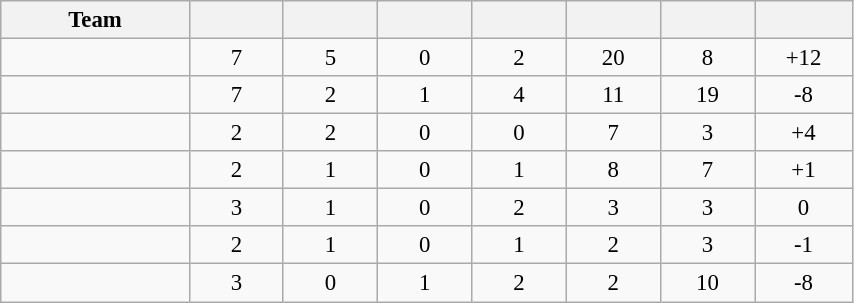<table class="wikitable" style="font-size:95%; width: 45%; text-align: center;">
<tr>
<th width="10%">Team</th>
<th width="05%"></th>
<th width="05%"></th>
<th width="05%"></th>
<th width="05%"></th>
<th width="05%"></th>
<th width="05%"></th>
<th width="05%"></th>
</tr>
<tr>
<td align="left"></td>
<td>7</td>
<td>5</td>
<td>0</td>
<td>2</td>
<td>20</td>
<td>8</td>
<td>+12</td>
</tr>
<tr>
<td align="left"></td>
<td>7</td>
<td>2</td>
<td>1</td>
<td>4</td>
<td>11</td>
<td>19</td>
<td>-8</td>
</tr>
<tr>
<td align="left"></td>
<td>2</td>
<td>2</td>
<td>0</td>
<td>0</td>
<td>7</td>
<td>3</td>
<td>+4</td>
</tr>
<tr>
<td align="left"></td>
<td>2</td>
<td>1</td>
<td>0</td>
<td>1</td>
<td>8</td>
<td>7</td>
<td>+1</td>
</tr>
<tr>
<td align="left"></td>
<td>3</td>
<td>1</td>
<td>0</td>
<td>2</td>
<td>3</td>
<td>3</td>
<td>0</td>
</tr>
<tr>
<td align="left"></td>
<td>2</td>
<td>1</td>
<td>0</td>
<td>1</td>
<td>2</td>
<td>3</td>
<td>-1</td>
</tr>
<tr>
<td align="left"></td>
<td>3</td>
<td>0</td>
<td>1</td>
<td>2</td>
<td>2</td>
<td>10</td>
<td>-8</td>
</tr>
</table>
